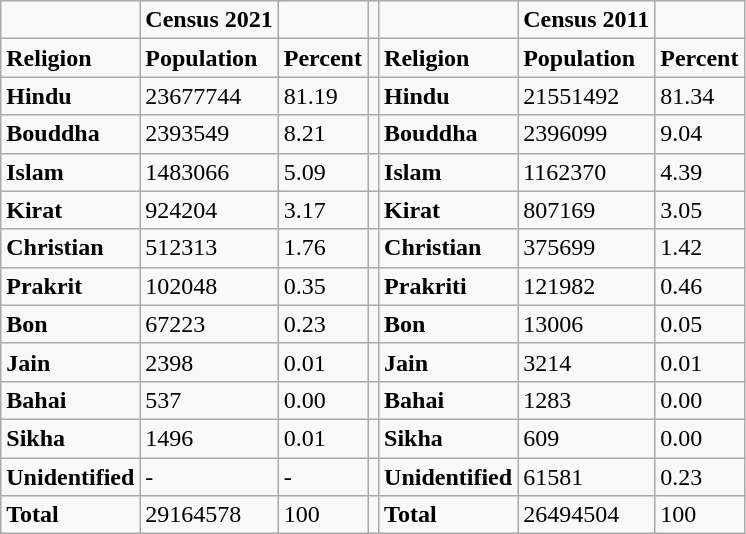<table class="wikitable">
<tr>
<td></td>
<td colspan="2"><strong>Census 2021</strong></td>
<td></td>
<td></td>
<td></td>
<td><strong>Census 2011</strong></td>
<td colspan="2"></td>
</tr>
<tr>
<td><strong>Religion</strong></td>
<td colspan="2"><strong>Population</strong></td>
<td><strong>Percent</strong></td>
<td></td>
<td><strong>Religion</strong></td>
<td><strong>Population</strong></td>
<td colspan="2"><strong>Percent</strong></td>
</tr>
<tr>
<td><strong>Hindu</strong></td>
<td colspan="2">23677744</td>
<td>81.19</td>
<td></td>
<td><strong>Hindu</strong></td>
<td>21551492</td>
<td colspan="2">81.34</td>
</tr>
<tr>
<td><strong>Bouddha</strong></td>
<td colspan="2">2393549</td>
<td>8.21</td>
<td></td>
<td><strong>Bouddha</strong></td>
<td>2396099</td>
<td colspan="2">9.04</td>
</tr>
<tr>
<td><strong>Islam</strong></td>
<td colspan="2">1483066</td>
<td>5.09</td>
<td></td>
<td><strong>Islam</strong></td>
<td>1162370</td>
<td colspan="2">4.39</td>
</tr>
<tr>
<td><strong>Kirat</strong></td>
<td colspan="2">924204</td>
<td>3.17</td>
<td></td>
<td><strong>Kirat</strong></td>
<td>807169</td>
<td colspan="2">3.05</td>
</tr>
<tr>
<td><strong>Christian</strong></td>
<td colspan="2">512313</td>
<td>1.76</td>
<td></td>
<td><strong>Christian</strong></td>
<td>375699</td>
<td colspan="2">1.42</td>
</tr>
<tr>
<td><strong>Prakrit</strong></td>
<td colspan="2">102048</td>
<td>0.35</td>
<td></td>
<td><strong>Prakriti</strong></td>
<td>121982</td>
<td colspan="2">0.46</td>
</tr>
<tr>
<td><strong>Bon</strong></td>
<td>67223</td>
<td colspan="2">0.23</td>
<td></td>
<td><strong>Bon</strong></td>
<td colspan="2">13006</td>
<td>0.05</td>
</tr>
<tr>
<td><strong>Jain</strong></td>
<td>2398</td>
<td colspan="2">0.01</td>
<td></td>
<td><strong>Jain</strong></td>
<td colspan="2">3214</td>
<td>0.01</td>
</tr>
<tr>
<td><strong>Bahai</strong></td>
<td>537</td>
<td colspan="2">0.00</td>
<td></td>
<td><strong>Bahai</strong></td>
<td colspan="2">1283</td>
<td>0.00</td>
</tr>
<tr>
<td><strong>Sikha</strong></td>
<td>1496</td>
<td colspan="2">0.01</td>
<td></td>
<td><strong>Sikha</strong></td>
<td colspan="2">609</td>
<td>0.00</td>
</tr>
<tr>
<td><strong>Unidentified</strong></td>
<td>-</td>
<td colspan="2">-</td>
<td></td>
<td><strong>Unidentified</strong></td>
<td colspan="2">61581</td>
<td>0.23</td>
</tr>
<tr>
<td><strong>Total</strong></td>
<td>29164578</td>
<td colspan="2">100</td>
<td></td>
<td><strong>Total</strong></td>
<td colspan="2">26494504</td>
<td>100</td>
</tr>
</table>
